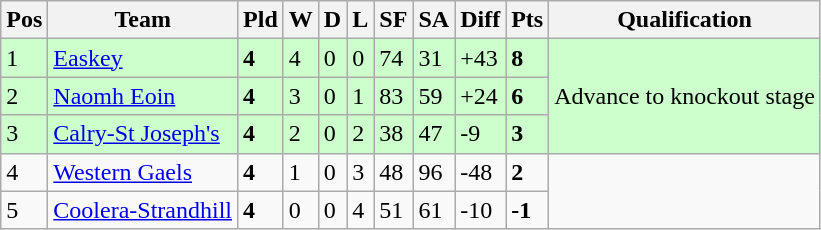<table class="wikitable">
<tr>
<th>Pos</th>
<th>Team</th>
<th>Pld</th>
<th>W</th>
<th>D</th>
<th>L</th>
<th>SF</th>
<th>SA</th>
<th>Diff</th>
<th>Pts</th>
<th>Qualification</th>
</tr>
<tr style="background:#ccffcc">
<td>1</td>
<td> <a href='#'>Easkey</a></td>
<td><strong>4</strong></td>
<td>4</td>
<td>0</td>
<td>0</td>
<td>74</td>
<td>31</td>
<td>+43</td>
<td><strong>8</strong></td>
<td rowspan="3">Advance to knockout stage</td>
</tr>
<tr style="background:#ccffcc">
<td>2</td>
<td> <a href='#'>Naomh Eoin</a></td>
<td><strong>4</strong></td>
<td>3</td>
<td>0</td>
<td>1</td>
<td>83</td>
<td>59</td>
<td>+24</td>
<td><strong>6</strong></td>
</tr>
<tr style="background:#ccffcc">
<td>3</td>
<td> <a href='#'>Calry-St Joseph's</a></td>
<td><strong>4</strong></td>
<td>2</td>
<td>0</td>
<td>2</td>
<td>38</td>
<td>47</td>
<td>-9</td>
<td><strong>3</strong></td>
</tr>
<tr>
<td>4</td>
<td> <a href='#'>Western Gaels</a></td>
<td><strong>4</strong></td>
<td>1</td>
<td>0</td>
<td>3</td>
<td>48</td>
<td>96</td>
<td>-48</td>
<td><strong>2</strong></td>
<td rowspan="2"></td>
</tr>
<tr>
<td>5</td>
<td> <a href='#'>Coolera-Strandhill</a></td>
<td><strong>4</strong></td>
<td>0</td>
<td>0</td>
<td>4</td>
<td>51</td>
<td>61</td>
<td>-10</td>
<td><strong>-1</strong></td>
</tr>
</table>
